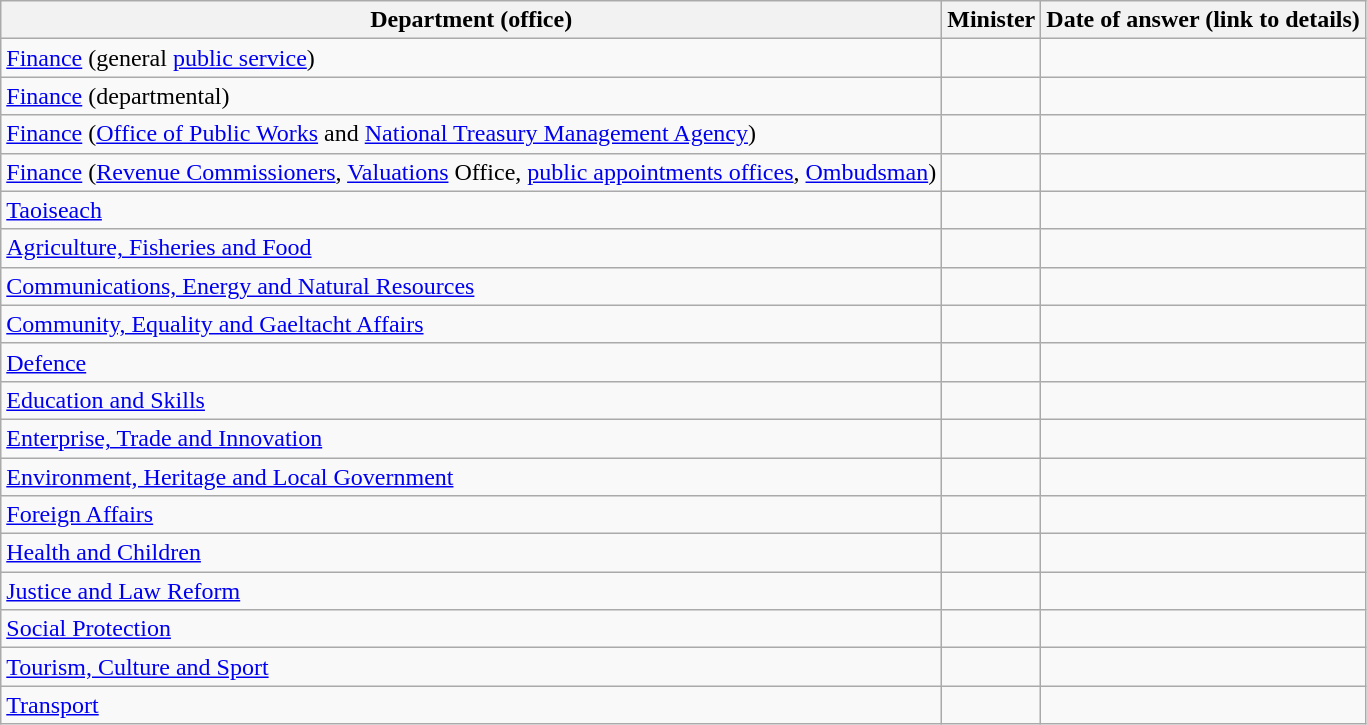<table class="wikitable sortable">
<tr>
<th>Department (office)</th>
<th>Minister</th>
<th>Date of answer (link to details)</th>
</tr>
<tr>
<td><a href='#'>Finance</a> (general <a href='#'>public service</a>)</td>
<td></td>
<td> </td>
</tr>
<tr>
<td><a href='#'>Finance</a> (departmental)</td>
<td></td>
<td> </td>
</tr>
<tr>
<td><a href='#'>Finance</a> (<a href='#'>Office of Public Works</a> and <a href='#'>National Treasury Management Agency</a>)</td>
<td></td>
<td> </td>
</tr>
<tr>
<td><a href='#'>Finance</a> (<a href='#'>Revenue Commissioners</a>, <a href='#'>Valuations</a> Office, <a href='#'>public appointments offices</a>, <a href='#'>Ombudsman</a>)</td>
<td></td>
<td> </td>
</tr>
<tr>
<td><a href='#'>Taoiseach</a></td>
<td></td>
<td> </td>
</tr>
<tr>
<td><a href='#'>Agriculture, Fisheries and Food</a></td>
<td></td>
<td> </td>
</tr>
<tr>
<td><a href='#'>Communications, Energy and Natural Resources</a></td>
<td></td>
<td> </td>
</tr>
<tr>
<td><a href='#'>Community, Equality and Gaeltacht Affairs</a></td>
<td></td>
<td> </td>
</tr>
<tr>
<td><a href='#'>Defence</a></td>
<td></td>
<td> </td>
</tr>
<tr>
<td><a href='#'>Education and Skills</a></td>
<td></td>
<td> </td>
</tr>
<tr>
<td><a href='#'>Enterprise, Trade and Innovation</a></td>
<td></td>
<td> </td>
</tr>
<tr>
<td><a href='#'>Environment, Heritage and Local Government</a></td>
<td></td>
<td> </td>
</tr>
<tr>
<td><a href='#'>Foreign Affairs</a></td>
<td></td>
<td> </td>
</tr>
<tr>
<td><a href='#'>Health and Children</a></td>
<td></td>
<td> </td>
</tr>
<tr>
<td><a href='#'>Justice and Law Reform</a></td>
<td></td>
<td> </td>
</tr>
<tr>
<td><a href='#'>Social Protection</a></td>
<td></td>
<td> </td>
</tr>
<tr>
<td><a href='#'>Tourism, Culture and Sport</a></td>
<td></td>
<td> </td>
</tr>
<tr>
<td><a href='#'>Transport</a></td>
<td></td>
<td> </td>
</tr>
</table>
